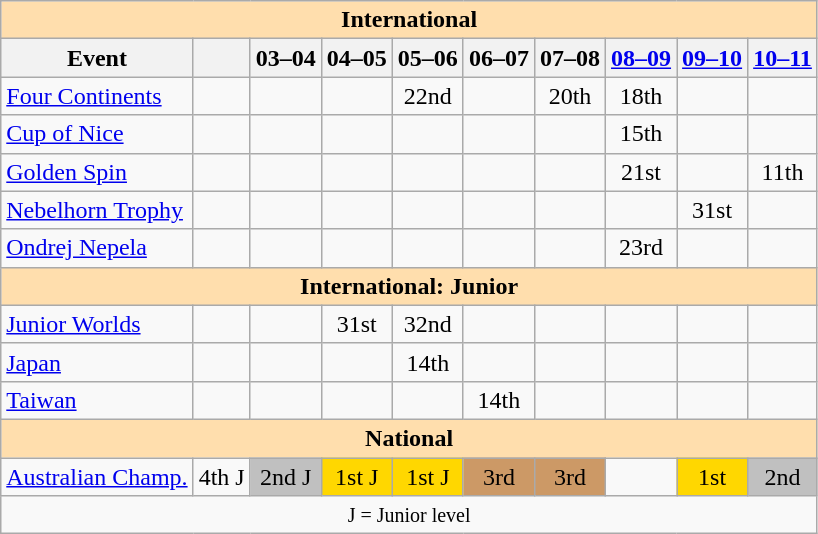<table class="wikitable" style="text-align:center">
<tr>
<th style="background-color: #ffdead; " colspan=10 align=center>International</th>
</tr>
<tr>
<th>Event</th>
<th></th>
<th>03–04</th>
<th>04–05</th>
<th>05–06</th>
<th>06–07</th>
<th>07–08</th>
<th><a href='#'>08–09</a></th>
<th><a href='#'>09–10</a></th>
<th><a href='#'>10–11</a></th>
</tr>
<tr>
<td align=left><a href='#'>Four Continents</a></td>
<td></td>
<td></td>
<td></td>
<td>22nd</td>
<td></td>
<td>20th</td>
<td>18th</td>
<td></td>
<td></td>
</tr>
<tr>
<td align=left><a href='#'>Cup of Nice</a></td>
<td></td>
<td></td>
<td></td>
<td></td>
<td></td>
<td></td>
<td>15th</td>
<td></td>
<td></td>
</tr>
<tr>
<td align=left><a href='#'>Golden Spin</a></td>
<td></td>
<td></td>
<td></td>
<td></td>
<td></td>
<td></td>
<td>21st</td>
<td></td>
<td>11th</td>
</tr>
<tr>
<td align=left><a href='#'>Nebelhorn Trophy</a></td>
<td></td>
<td></td>
<td></td>
<td></td>
<td></td>
<td></td>
<td></td>
<td>31st</td>
<td></td>
</tr>
<tr>
<td align=left><a href='#'>Ondrej Nepela</a></td>
<td></td>
<td></td>
<td></td>
<td></td>
<td></td>
<td></td>
<td>23rd</td>
<td></td>
<td></td>
</tr>
<tr>
<th style="background-color: #ffdead; " colspan=10 align=center>International: Junior</th>
</tr>
<tr>
<td align=left><a href='#'>Junior Worlds</a></td>
<td></td>
<td></td>
<td>31st</td>
<td>32nd</td>
<td></td>
<td></td>
<td></td>
<td></td>
<td></td>
</tr>
<tr>
<td align=left> <a href='#'>Japan</a></td>
<td></td>
<td></td>
<td></td>
<td>14th</td>
<td></td>
<td></td>
<td></td>
<td></td>
<td></td>
</tr>
<tr>
<td align=left> <a href='#'>Taiwan</a></td>
<td></td>
<td></td>
<td></td>
<td></td>
<td>14th</td>
<td></td>
<td></td>
<td></td>
<td></td>
</tr>
<tr>
<th style="background-color: #ffdead; " colspan=10 align=center>National</th>
</tr>
<tr>
<td align=left><a href='#'>Australian Champ.</a></td>
<td>4th J</td>
<td bgcolor=silver>2nd J</td>
<td bgcolor=gold>1st J</td>
<td bgcolor=gold>1st J</td>
<td bgcolor=cc9966>3rd</td>
<td bgcolor=cc9966>3rd</td>
<td></td>
<td bgcolor=gold>1st</td>
<td bgcolor=silver>2nd</td>
</tr>
<tr>
<td colspan=10 align=center><small> J = Junior level </small></td>
</tr>
</table>
